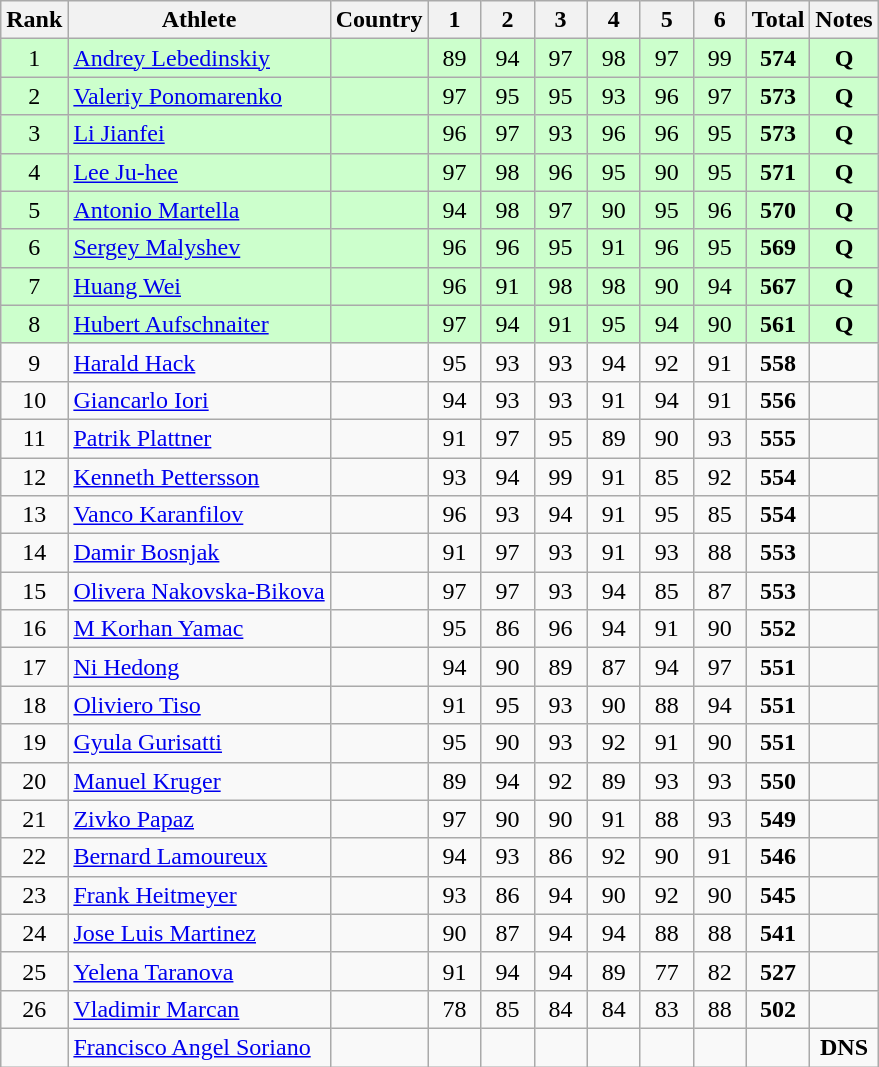<table class="wikitable sortable" style="text-align:center">
<tr>
<th>Rank</th>
<th>Athlete</th>
<th>Country</th>
<th style="width: 28px">1</th>
<th style="width: 28px">2</th>
<th style="width: 28px">3</th>
<th style="width: 28px">4</th>
<th style="width: 28px">5</th>
<th style="width: 28px">6</th>
<th>Total</th>
<th class="unsortable">Notes</th>
</tr>
<tr bgcolor=#ccffcc>
<td>1</td>
<td align="left"><a href='#'>Andrey Lebedinskiy</a></td>
<td align="left"></td>
<td align="center">89</td>
<td align="center">94</td>
<td align="center">97</td>
<td align="center">98</td>
<td align="center">97</td>
<td align="center">99</td>
<td align="center"><strong>574</strong></td>
<td align="center"><strong>Q</strong></td>
</tr>
<tr bgcolor=#ccffcc>
<td>2</td>
<td align="left"><a href='#'>Valeriy Ponomarenko</a></td>
<td align="left"></td>
<td align="center">97</td>
<td align="center">95</td>
<td align="center">95</td>
<td align="center">93</td>
<td align="center">96</td>
<td align="center">97</td>
<td align="center"><strong>573</strong></td>
<td align="center"><strong>Q</strong></td>
</tr>
<tr bgcolor=#ccffcc>
<td>3</td>
<td align="left"><a href='#'>Li Jianfei</a></td>
<td align="left"></td>
<td align="center">96</td>
<td align="center">97</td>
<td align="center">93</td>
<td align="center">96</td>
<td align="center">96</td>
<td align="center">95</td>
<td align="center"><strong>573</strong></td>
<td align="center"><strong>Q</strong></td>
</tr>
<tr bgcolor=#ccffcc>
<td>4</td>
<td align="left"><a href='#'>Lee Ju-hee</a></td>
<td align="left"></td>
<td align="center">97</td>
<td align="center">98</td>
<td align="center">96</td>
<td align="center">95</td>
<td align="center">90</td>
<td align="center">95</td>
<td align="center"><strong>571</strong></td>
<td align="center"><strong>Q</strong></td>
</tr>
<tr bgcolor=#ccffcc>
<td>5</td>
<td align="left"><a href='#'>Antonio Martella</a></td>
<td align="left"></td>
<td align="center">94</td>
<td align="center">98</td>
<td align="center">97</td>
<td align="center">90</td>
<td align="center">95</td>
<td align="center">96</td>
<td align="center"><strong>570</strong></td>
<td align="center"><strong>Q</strong></td>
</tr>
<tr bgcolor=#ccffcc>
<td>6</td>
<td align="left"><a href='#'>Sergey Malyshev</a></td>
<td align="left"></td>
<td align="center">96</td>
<td align="center">96</td>
<td align="center">95</td>
<td align="center">91</td>
<td align="center">96</td>
<td align="center">95</td>
<td align="center"><strong>569</strong></td>
<td align="center"><strong>Q</strong></td>
</tr>
<tr bgcolor=#ccffcc>
<td>7</td>
<td align="left"><a href='#'>Huang Wei</a></td>
<td align="left"></td>
<td align="center">96</td>
<td align="center">91</td>
<td align="center">98</td>
<td align="center">98</td>
<td align="center">90</td>
<td align="center">94</td>
<td align="center"><strong>567</strong></td>
<td align="center"><strong>Q</strong></td>
</tr>
<tr bgcolor=#ccffcc>
<td>8</td>
<td align="left"><a href='#'>Hubert Aufschnaiter</a></td>
<td align="left"></td>
<td align="center">97</td>
<td align="center">94</td>
<td align="center">91</td>
<td align="center">95</td>
<td align="center">94</td>
<td align="center">90</td>
<td align="center"><strong>561</strong></td>
<td align="center"><strong>Q</strong></td>
</tr>
<tr>
<td>9</td>
<td align="left"><a href='#'>Harald Hack</a></td>
<td align="left"></td>
<td align="center">95</td>
<td align="center">93</td>
<td align="center">93</td>
<td align="center">94</td>
<td align="center">92</td>
<td align="center">91</td>
<td align="center"><strong>558</strong></td>
<td></td>
</tr>
<tr>
<td>10</td>
<td align="left"><a href='#'>Giancarlo Iori</a></td>
<td align="left"></td>
<td align="center">94</td>
<td align="center">93</td>
<td align="center">93</td>
<td align="center">91</td>
<td align="center">94</td>
<td align="center">91</td>
<td align="center"><strong>556</strong></td>
<td></td>
</tr>
<tr>
<td>11</td>
<td align="left"><a href='#'>Patrik Plattner</a></td>
<td align="left"></td>
<td align="center">91</td>
<td align="center">97</td>
<td align="center">95</td>
<td align="center">89</td>
<td align="center">90</td>
<td align="center">93</td>
<td align="center"><strong>555</strong></td>
<td></td>
</tr>
<tr>
<td>12</td>
<td align="left"><a href='#'>Kenneth Pettersson</a></td>
<td align="left"></td>
<td align="center">93</td>
<td align="center">94</td>
<td align="center">99</td>
<td align="center">91</td>
<td align="center">85</td>
<td align="center">92</td>
<td align="center"><strong>554</strong></td>
<td></td>
</tr>
<tr>
<td>13</td>
<td align="left"><a href='#'>Vanco Karanfilov</a></td>
<td align="left"></td>
<td align="center">96</td>
<td align="center">93</td>
<td align="center">94</td>
<td align="center">91</td>
<td align="center">95</td>
<td align="center">85</td>
<td align="center"><strong>554</strong></td>
<td></td>
</tr>
<tr>
<td>14</td>
<td align="left"><a href='#'>Damir Bosnjak</a></td>
<td align="left"></td>
<td align="center">91</td>
<td align="center">97</td>
<td align="center">93</td>
<td align="center">91</td>
<td align="center">93</td>
<td align="center">88</td>
<td align="center"><strong>553</strong></td>
<td></td>
</tr>
<tr>
<td>15</td>
<td align="left"><a href='#'>Olivera Nakovska-Bikova</a></td>
<td align="left"></td>
<td align="center">97</td>
<td align="center">97</td>
<td align="center">93</td>
<td align="center">94</td>
<td align="center">85</td>
<td align="center">87</td>
<td align="center"><strong>553</strong></td>
<td></td>
</tr>
<tr>
<td>16</td>
<td align="left"><a href='#'>M Korhan Yamac</a></td>
<td align="left"></td>
<td align="center">95</td>
<td align="center">86</td>
<td align="center">96</td>
<td align="center">94</td>
<td align="center">91</td>
<td align="center">90</td>
<td align="center"><strong>552</strong></td>
<td></td>
</tr>
<tr>
<td>17</td>
<td align="left"><a href='#'>Ni Hedong</a></td>
<td align="left"></td>
<td align="center">94</td>
<td align="center">90</td>
<td align="center">89</td>
<td align="center">87</td>
<td align="center">94</td>
<td align="center">97</td>
<td align="center"><strong>551</strong></td>
<td></td>
</tr>
<tr>
<td>18</td>
<td align="left"><a href='#'>Oliviero Tiso</a></td>
<td align="left"></td>
<td align="center">91</td>
<td align="center">95</td>
<td align="center">93</td>
<td align="center">90</td>
<td align="center">88</td>
<td align="center">94</td>
<td align="center"><strong>551</strong></td>
<td></td>
</tr>
<tr>
<td>19</td>
<td align="left"><a href='#'>Gyula Gurisatti</a></td>
<td align="left"></td>
<td align="center">95</td>
<td align="center">90</td>
<td align="center">93</td>
<td align="center">92</td>
<td align="center">91</td>
<td align="center">90</td>
<td align="center"><strong>551</strong></td>
<td></td>
</tr>
<tr>
<td>20</td>
<td align="left"><a href='#'>Manuel Kruger</a></td>
<td align="left"></td>
<td align="center">89</td>
<td align="center">94</td>
<td align="center">92</td>
<td align="center">89</td>
<td align="center">93</td>
<td align="center">93</td>
<td align="center"><strong>550</strong></td>
<td></td>
</tr>
<tr>
<td>21</td>
<td align="left"><a href='#'>Zivko Papaz</a></td>
<td align="left"></td>
<td align="center">97</td>
<td align="center">90</td>
<td align="center">90</td>
<td align="center">91</td>
<td align="center">88</td>
<td align="center">93</td>
<td align="center"><strong>549</strong></td>
<td></td>
</tr>
<tr>
<td>22</td>
<td align="left"><a href='#'>Bernard Lamoureux</a></td>
<td align="left"></td>
<td align="center">94</td>
<td align="center">93</td>
<td align="center">86</td>
<td align="center">92</td>
<td align="center">90</td>
<td align="center">91</td>
<td align="center"><strong>546</strong></td>
<td></td>
</tr>
<tr>
<td>23</td>
<td align="left"><a href='#'>Frank Heitmeyer</a></td>
<td align="left"></td>
<td align="center">93</td>
<td align="center">86</td>
<td align="center">94</td>
<td align="center">90</td>
<td align="center">92</td>
<td align="center">90</td>
<td align="center"><strong>545</strong></td>
<td></td>
</tr>
<tr>
<td>24</td>
<td align="left"><a href='#'>Jose Luis Martinez</a></td>
<td align="left"></td>
<td align="center">90</td>
<td align="center">87</td>
<td align="center">94</td>
<td align="center">94</td>
<td align="center">88</td>
<td align="center">88</td>
<td align="center"><strong>541</strong></td>
<td></td>
</tr>
<tr>
<td>25</td>
<td align="left"><a href='#'>Yelena Taranova</a></td>
<td align="left"></td>
<td align="center">91</td>
<td align="center">94</td>
<td align="center">94</td>
<td align="center">89</td>
<td align="center">77</td>
<td align="center">82</td>
<td align="center"><strong>527</strong></td>
<td></td>
</tr>
<tr>
<td>26</td>
<td align="left"><a href='#'>Vladimir Marcan</a></td>
<td align="left"></td>
<td align="center">78</td>
<td align="center">85</td>
<td align="center">84</td>
<td align="center">84</td>
<td align="center">83</td>
<td align="center">88</td>
<td align="center"><strong>502</strong></td>
<td></td>
</tr>
<tr>
<td></td>
<td align="left"><a href='#'>Francisco Angel Soriano</a></td>
<td align="left"></td>
<td></td>
<td></td>
<td></td>
<td></td>
<td></td>
<td></td>
<td></td>
<td align="center"><strong>DNS</strong></td>
</tr>
</table>
